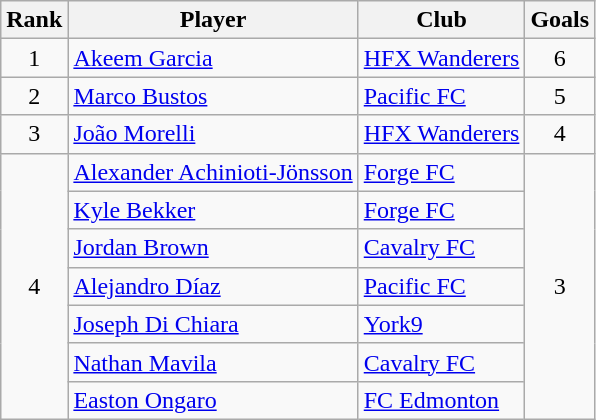<table class="wikitable">
<tr>
<th>Rank</th>
<th>Player</th>
<th>Club</th>
<th>Goals</th>
</tr>
<tr>
<td style="text-align:center" rowspan="1">1</td>
<td> <a href='#'>Akeem Garcia</a></td>
<td><a href='#'>HFX Wanderers</a></td>
<td style="text-align:center" rowspan="1">6</td>
</tr>
<tr>
<td style="text-align:center" rowspan="1">2</td>
<td> <a href='#'>Marco Bustos</a></td>
<td><a href='#'>Pacific FC</a></td>
<td style="text-align:center" rowspan="1">5</td>
</tr>
<tr>
<td style="text-align:center" rowspan="1">3</td>
<td> <a href='#'>João Morelli</a></td>
<td><a href='#'>HFX Wanderers</a></td>
<td style="text-align:center" rowspan="1">4</td>
</tr>
<tr>
<td style="text-align:center" rowspan="7">4</td>
<td> <a href='#'>Alexander Achinioti-Jönsson</a></td>
<td><a href='#'>Forge FC</a></td>
<td style="text-align:center" rowspan="7">3</td>
</tr>
<tr>
<td> <a href='#'>Kyle Bekker</a></td>
<td><a href='#'>Forge FC</a></td>
</tr>
<tr>
<td> <a href='#'>Jordan Brown</a></td>
<td><a href='#'>Cavalry FC</a></td>
</tr>
<tr>
<td> <a href='#'>Alejandro Díaz</a></td>
<td><a href='#'>Pacific FC</a></td>
</tr>
<tr>
<td> <a href='#'>Joseph Di Chiara</a></td>
<td><a href='#'>York9</a></td>
</tr>
<tr>
<td> <a href='#'>Nathan Mavila</a></td>
<td><a href='#'>Cavalry FC</a></td>
</tr>
<tr>
<td> <a href='#'>Easton Ongaro</a></td>
<td><a href='#'>FC Edmonton</a></td>
</tr>
</table>
